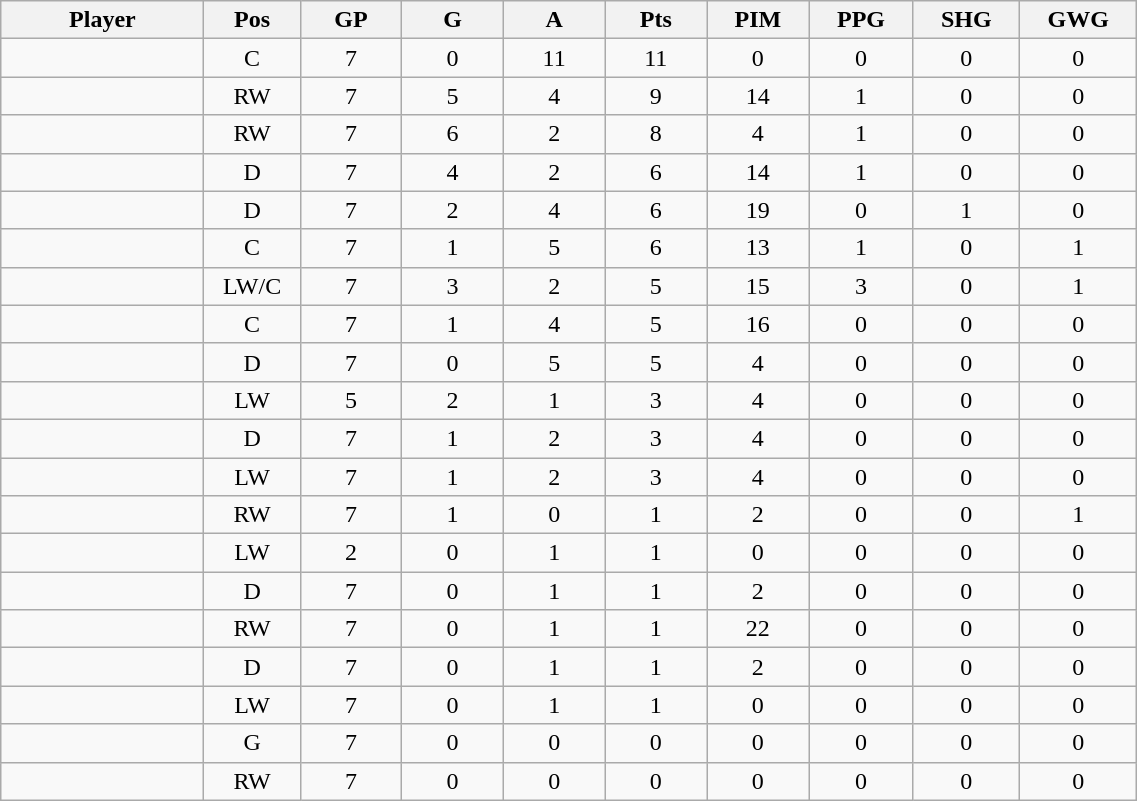<table class="wikitable sortable" width="60%">
<tr ALIGN="center">
<th bgcolor="#DDDDFF" width="10%">Player</th>
<th bgcolor="#DDDDFF" width="3%" title="Position">Pos</th>
<th bgcolor="#DDDDFF" width="5%" title="Games played">GP</th>
<th bgcolor="#DDDDFF" width="5%" title="Goals">G</th>
<th bgcolor="#DDDDFF" width="5%" title="Assists">A</th>
<th bgcolor="#DDDDFF" width="5%" title="Points">Pts</th>
<th bgcolor="#DDDDFF" width="5%" title="Penalties in minutes">PIM</th>
<th bgcolor="#DDDDFF" width="5%" title="Power-play goals">PPG</th>
<th bgcolor="#DDDDFF" width="5%" title="Short-handed goals">SHG</th>
<th bgcolor="#DDDDFF" width="5%" title="Game-winning goals">GWG</th>
</tr>
<tr align="center">
<td align="right"></td>
<td>C</td>
<td>7</td>
<td>0</td>
<td>11</td>
<td>11</td>
<td>0</td>
<td>0</td>
<td>0</td>
<td>0</td>
</tr>
<tr align="center">
<td align="right"></td>
<td>RW</td>
<td>7</td>
<td>5</td>
<td>4</td>
<td>9</td>
<td>14</td>
<td>1</td>
<td>0</td>
<td>0</td>
</tr>
<tr align="center">
<td align="right"></td>
<td>RW</td>
<td>7</td>
<td>6</td>
<td>2</td>
<td>8</td>
<td>4</td>
<td>1</td>
<td>0</td>
<td>0</td>
</tr>
<tr align="center">
<td align="right"></td>
<td>D</td>
<td>7</td>
<td>4</td>
<td>2</td>
<td>6</td>
<td>14</td>
<td>1</td>
<td>0</td>
<td>0</td>
</tr>
<tr align="center">
<td align="right"></td>
<td>D</td>
<td>7</td>
<td>2</td>
<td>4</td>
<td>6</td>
<td>19</td>
<td>0</td>
<td>1</td>
<td>0</td>
</tr>
<tr align="center">
<td align="right"></td>
<td>C</td>
<td>7</td>
<td>1</td>
<td>5</td>
<td>6</td>
<td>13</td>
<td>1</td>
<td>0</td>
<td>1</td>
</tr>
<tr align="center">
<td align="right"></td>
<td>LW/C</td>
<td>7</td>
<td>3</td>
<td>2</td>
<td>5</td>
<td>15</td>
<td>3</td>
<td>0</td>
<td>1</td>
</tr>
<tr align="center">
<td align="right"></td>
<td>C</td>
<td>7</td>
<td>1</td>
<td>4</td>
<td>5</td>
<td>16</td>
<td>0</td>
<td>0</td>
<td>0</td>
</tr>
<tr align="center">
<td align="right"></td>
<td>D</td>
<td>7</td>
<td>0</td>
<td>5</td>
<td>5</td>
<td>4</td>
<td>0</td>
<td>0</td>
<td>0</td>
</tr>
<tr align="center">
<td align="right"></td>
<td>LW</td>
<td>5</td>
<td>2</td>
<td>1</td>
<td>3</td>
<td>4</td>
<td>0</td>
<td>0</td>
<td>0</td>
</tr>
<tr align="center">
<td align="right"></td>
<td>D</td>
<td>7</td>
<td>1</td>
<td>2</td>
<td>3</td>
<td>4</td>
<td>0</td>
<td>0</td>
<td>0</td>
</tr>
<tr align="center">
<td align="right"></td>
<td>LW</td>
<td>7</td>
<td>1</td>
<td>2</td>
<td>3</td>
<td>4</td>
<td>0</td>
<td>0</td>
<td>0</td>
</tr>
<tr align="center">
<td align="right"></td>
<td>RW</td>
<td>7</td>
<td>1</td>
<td>0</td>
<td>1</td>
<td>2</td>
<td>0</td>
<td>0</td>
<td>1</td>
</tr>
<tr align="center">
<td align="right"></td>
<td>LW</td>
<td>2</td>
<td>0</td>
<td>1</td>
<td>1</td>
<td>0</td>
<td>0</td>
<td>0</td>
<td>0</td>
</tr>
<tr align="center">
<td align="right"></td>
<td>D</td>
<td>7</td>
<td>0</td>
<td>1</td>
<td>1</td>
<td>2</td>
<td>0</td>
<td>0</td>
<td>0</td>
</tr>
<tr align="center">
<td align="right"></td>
<td>RW</td>
<td>7</td>
<td>0</td>
<td>1</td>
<td>1</td>
<td>22</td>
<td>0</td>
<td>0</td>
<td>0</td>
</tr>
<tr align="center">
<td align="right"></td>
<td>D</td>
<td>7</td>
<td>0</td>
<td>1</td>
<td>1</td>
<td>2</td>
<td>0</td>
<td>0</td>
<td>0</td>
</tr>
<tr align="center">
<td align="right"></td>
<td>LW</td>
<td>7</td>
<td>0</td>
<td>1</td>
<td>1</td>
<td>0</td>
<td>0</td>
<td>0</td>
<td>0</td>
</tr>
<tr align="center">
<td align="right"></td>
<td>G</td>
<td>7</td>
<td>0</td>
<td>0</td>
<td>0</td>
<td>0</td>
<td>0</td>
<td>0</td>
<td>0</td>
</tr>
<tr align="center">
<td align="right"></td>
<td>RW</td>
<td>7</td>
<td>0</td>
<td>0</td>
<td>0</td>
<td>0</td>
<td>0</td>
<td>0</td>
<td>0</td>
</tr>
</table>
